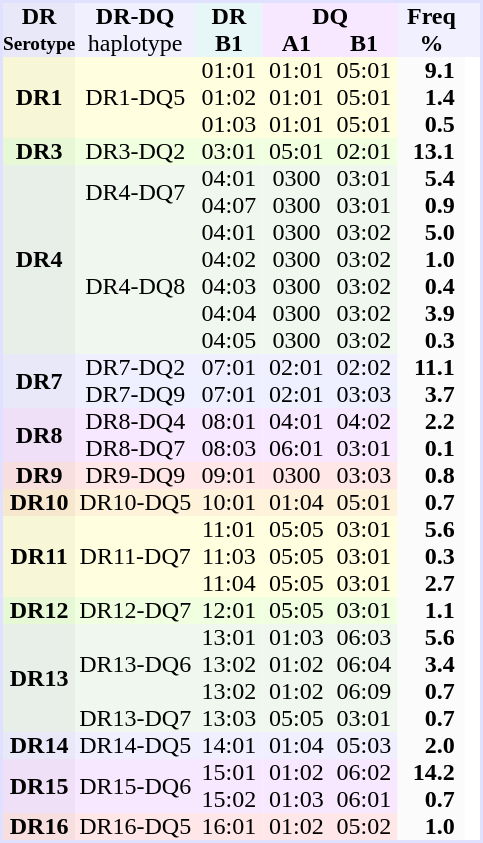<table border="0" cellspacing="0" cellpadding="0" align="left" style="text-align:center; background:#ffffff; margin-right:2em; border:2px #e0e0ff solid;">
<tr style = "background:#f0f0ff">
<th style = "background:#e8e8f8"><span>DR</span></th>
<th><span>DR</span>-<span>DQ</span></th>
<th style = "background:#e7f7f7"><span>DR</span></th>
<th colspan = "2" style = "background:#f7e7ff"><span>DQ</span></th>
<th colspan = "2">Freq</th>
<td width = "10"></td>
</tr>
<tr style = "background:#f0f0ff">
<th style = "background:#e8e8f8; font-size:80%">Serotype</th>
<td width = "80">haplotype</td>
<th width = "45" style = "background:#e7f7f7"><span>B1</span></th>
<th width = "45" style = "background:#f7e7ff"><span>A1</span></th>
<th width = "45" style = "background:#f7e7ff"><span>B1</span></th>
<td colspan = "2"><strong>%</strong></td>
<td></td>
</tr>
<tr style = "background:#ffffdf">
<th style = "background:#f7f7d7" rowspan = "3">DR1</th>
<td rowspan = "3"><span>DR1</span>-<span>DQ5</span></td>
<td><span>01:01</span></td>
<td><span>01:01</span></td>
<td><span>05:01</span></td>
<td style = "background:#fbfbfb" align = right  width = "30"><strong>9.</strong></td>
<td style = "background:#fbfbfb" align = left width = "15"><strong>1</strong></td>
</tr>
<tr style = "background:#ffffdf">
<td><span>01:02</span></td>
<td><span>01:01</span></td>
<td><span>05:01</span></td>
<td style = "background:#fbfbfb" align = right  width = "30"><strong>1.</strong></td>
<td style = "background:#fbfbfb" align = left width = "15"><strong>4</strong></td>
</tr>
<tr style = "background:#ffffdf">
<td><span>01:03</span></td>
<td><span>01:01</span></td>
<td><span>05:01</span></td>
<td style = "background:#fbfbfb" align = right  width = "30"><strong>0.</strong></td>
<td style = "background:#fbfbfb" align = left width = "15"><strong>5</strong></td>
</tr>
<tr style = "background:#efffdf">
<th style = "background:#e7f8d7">DR3</th>
<td><span>DR3</span>-<span>DQ2</span></td>
<td><span>03:01</span></td>
<td><span>05:01</span></td>
<td><span>02:01</span></td>
<td style = "background:#fbfbfb" align = right><strong>13.</strong></td>
<td style = "background:#fbfbfb" align = left><strong>1</strong></td>
</tr>
<tr style = "background:#eff7ef">
<th style = "background:#e8efe8" rowspan = "7">DR4</th>
<td rowspan = "2"><span>DR4</span>-<span>DQ7</span></td>
<td><span>04:01</span></td>
<td><span>0300</span></td>
<td><span>03:01</span></td>
<td style = "background:#fbfbfb" align = right><strong>5.</strong></td>
<td style = "background:#fbfbfb" align = left><strong>4</strong></td>
</tr>
<tr style = "background:#eff7ef">
<td><span>04:07</span></td>
<td><span>0300</span></td>
<td><span>03:01</span></td>
<td style = "background:#fbfbfb" align = right><strong>0.</strong></td>
<td style = "background:#fbfbfb" align = left><strong>9</strong></td>
</tr>
<tr style = "background:#eff7ef">
<td rowspan = "5"><span>DR4</span>-<span>DQ8</span></td>
<td><span>04:01</span></td>
<td><span>0300</span></td>
<td><span>03:02</span></td>
<td style = "background:#fbfbfb" align = right><strong>5.</strong></td>
<td style = "background:#fbfbfb" align = left><strong>0</strong></td>
</tr>
<tr style = "background:#eff7ef">
<td><span>04:02</span></td>
<td><span>0300</span></td>
<td><span>03:02</span></td>
<td style = "background:#fbfbfb" align = right><strong>1.</strong></td>
<td style = "background:#fbfbfb" align = left><strong>0</strong></td>
</tr>
<tr style = "background:#eff7ef">
<td><span>04:03</span></td>
<td><span>0300</span></td>
<td><span>03:02</span></td>
<td style = "background:#fbfbfb" align = right><strong>0.</strong></td>
<td style = "background:#fbfbfb" align = left><strong>4</strong></td>
</tr>
<tr style = "background:#eff7ef">
<td><span>04:04</span></td>
<td><span>0300</span></td>
<td><span>03:02</span></td>
<td style = "background:#fbfbfb" align = right><strong>3.</strong></td>
<td style = "background:#fbfbfb" align = left><strong>9</strong></td>
</tr>
<tr style = "background:#eff7ef">
<td><span>04:05</span></td>
<td><span>0300</span></td>
<td><span>03:02</span></td>
<td style = "background:#fbfbfb" align = right><strong>0.</strong></td>
<td style = "background:#fbfbfb" align = left><strong>3</strong></td>
</tr>
<tr style = "background:#efefff">
<th style = "background:#e8e8f8" rowspan = "2">DR7</th>
<td><span>DR7</span>-<span>DQ2</span></td>
<td><span>07:01</span></td>
<td><span>02:01</span></td>
<td><span>02:02</span></td>
<td style = "background:#fbfbfb" align = right><strong>11.</strong></td>
<td style = "background:#fbfbfb" align = left><strong>1</strong></td>
</tr>
<tr style = "background:#eeefff">
<td><span>DR7</span>-<span>DQ9</span></td>
<td><span>07:01</span></td>
<td><span>02:01</span></td>
<td><span>03:03</span></td>
<td style = "background:#fbfbfb" align = right><strong>3.</strong></td>
<td style = "background:#fbfbfb" align = left><strong>7</strong></td>
</tr>
<tr style = "background:#f7e7ff">
<th style = "background:#efdff7" rowspan = "2">DR8</th>
<td><span>DR8</span>-<span>DQ4</span></td>
<td><span>08:01</span></td>
<td><span>04:01</span></td>
<td><span>04:02</span></td>
<td style = "background:#fbfbfb" align = right><strong>2.</strong></td>
<td style = "background:#fbfbfb" align = left><strong>2</strong></td>
</tr>
<tr style = "background:#f7e7ff">
<td><span>DR8</span>-<span>DQ7</span></td>
<td><span>08:03</span></td>
<td><span>06:01</span></td>
<td><span>03:01</span></td>
<td style = "background:#fbfbfb" align = right><strong>0.</strong></td>
<td style = "background:#fbfbfb" align = left><strong>1</strong></td>
</tr>
<tr style = "background:#ffe7e7">
<th style = "background:#f7dfdf">DR9</th>
<td><span>DR9</span>-<span>DQ9</span></td>
<td><span>09:01</span></td>
<td><span>0300</span></td>
<td><span>03:03</span></td>
<td style = "background:#fbfbfb" align = right><strong>0.</strong></td>
<td style = "background:#fbfbfb" align = left><strong>8</strong></td>
</tr>
<tr style = "background:#fff2db">
<th style = "background:#f7e7cf">DR10</th>
<td><span>DR10</span>-<span>DQ5</span></td>
<td><span>10:01</span></td>
<td><span>01:04</span></td>
<td><span>05:01</span></td>
<td style = "background:#fbfbfb" align = right><strong>0.</strong></td>
<td style = "background:#fbfbfb" align = left><strong>7</strong></td>
</tr>
<tr style = "background:#ffffdf">
<th style = "background:#f7f7d7" rowspan = "3">DR11</th>
<td rowspan = "3"><span>DR11</span>-<span>DQ7</span></td>
<td><span>11:01</span></td>
<td><span>05:05</span></td>
<td><span>03:01</span></td>
<td style = "background:#fbfbfb" align = right  width = "30"><strong>5.</strong></td>
<td style = "background:#fbfbfb" align = left width = "15"><strong>6</strong></td>
</tr>
<tr style = "background:#ffffdf">
<td><span>11:03</span></td>
<td><span>05:05</span></td>
<td><span>03:01</span></td>
<td style = "background:#fbfbfb" align = right  width = "30"><strong>0.</strong></td>
<td style = "background:#fbfbfb" align = left width = "15"><strong>3</strong></td>
</tr>
<tr style = "background:#ffffdf">
<td><span>11:04</span></td>
<td><span>05:05</span></td>
<td><span>03:01</span></td>
<td style = "background:#fbfbfb" align = right  width = "30"><strong>2.</strong></td>
<td style = "background:#fbfbfb" align = left width = "15"><strong>7</strong></td>
</tr>
<tr style = "background:#efffdf">
<th style = "background:#e7f8d7">DR12</th>
<td><span>DR12</span>-<span>DQ7</span></td>
<td><span>12:01</span></td>
<td><span>05:05</span></td>
<td><span>03:01</span></td>
<td style = "background:#fbfbfb" align = right><strong>1.</strong></td>
<td style = "background:#fbfbfb" align = left><strong>1</strong></td>
</tr>
<tr style = "background:#eff7ef">
<th style = "background:#e8efe8" rowspan = "4">DR13</th>
<td rowspan = "3"><span>DR13</span>-<span>DQ6</span></td>
<td><span>13:01</span></td>
<td><span>01:03</span></td>
<td><span>06:03</span></td>
<td style = "background:#fbfbfb" align = right><strong>5.</strong></td>
<td style = "background:#fbfbfb" align = left><strong>6</strong></td>
</tr>
<tr style = "background:#eff7ef">
<td><span>13:02</span></td>
<td><span>01:02</span></td>
<td><span>06:04</span></td>
<td style = "background:#fbfbfb" align = right><strong>3.</strong></td>
<td style = "background:#fbfbfb" align = left><strong>4</strong></td>
</tr>
<tr style = "background:#eff7ef">
<td><span>13:02</span></td>
<td><span>01:02</span></td>
<td><span>06:09</span></td>
<td style = "background:#fbfbfb" align = right><strong>0.</strong></td>
<td style = "background:#fbfbfb" align = left><strong>7</strong></td>
</tr>
<tr style = "background:#eff7ef">
<td><span>DR13</span>-<span>DQ7</span></td>
<td><span>13:03</span></td>
<td><span>05:05</span></td>
<td><span>03:01</span></td>
<td style = "background:#fbfbfb" align = right><strong>0.</strong></td>
<td style = "background:#fbfbfb" align = left><strong>7</strong></td>
</tr>
<tr style = "background:#efefff">
<th style = "background:#e8e8f8">DR14</th>
<td><span>DR14</span>-<span>DQ5</span></td>
<td><span>14:01</span></td>
<td><span>01:04</span></td>
<td><span>05:03</span></td>
<td style = "background:#fbfbfb" align = right><strong>2.</strong></td>
<td style = "background:#fbfbfb" align = left><strong>0</strong></td>
</tr>
<tr style = "background:#f7e7ff">
<th style = "background:#efdff7" rowspan = "2">DR15</th>
<td rowspan = "2"><span>DR15</span>-<span>DQ6</span></td>
<td><span>15:01</span></td>
<td><span>01:02</span></td>
<td><span>06:02</span></td>
<td style = "background:#fbfbfb" align = right><strong>14.</strong></td>
<td style = "background:#fbfbfb" align = left><strong>2</strong></td>
</tr>
<tr style = "background:#f7e7ff">
<td><span>15:02</span></td>
<td><span>01:03</span></td>
<td><span>06:01</span></td>
<td style = "background:#fbfbfb" align = right><strong>0.</strong></td>
<td style = "background:#fbfbfb" align = left><strong>7</strong></td>
</tr>
<tr style = "background:#ffe7e7">
<th style = "background:#f7dfdf">DR16</th>
<td><span>DR16</span>-<span>DQ5</span></td>
<td><span>16:01</span></td>
<td><span>01:02</span></td>
<td><span>05:02</span></td>
<td style = "background:#fbfbfb" align = right><strong>1.</strong></td>
<td style = "background:#fbfbfb" align = left><strong>0</strong></td>
</tr>
<tr style = "background:#fff7e7">
</tr>
</table>
